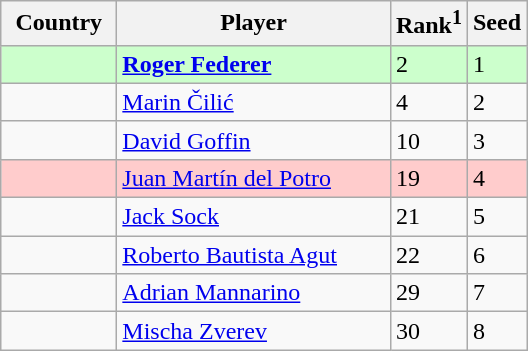<table class="sortable wikitable">
<tr>
<th width="70">Country</th>
<th width="175">Player</th>
<th>Rank<sup>1</sup></th>
<th>Seed</th>
</tr>
<tr style="background:#cfc;">
<td></td>
<td><strong><a href='#'>Roger Federer</a></strong></td>
<td>2</td>
<td>1</td>
</tr>
<tr>
<td></td>
<td><a href='#'>Marin Čilić</a></td>
<td>4</td>
<td>2</td>
</tr>
<tr>
<td></td>
<td><a href='#'>David Goffin</a></td>
<td>10</td>
<td>3</td>
</tr>
<tr style="background:#fcc;">
<td></td>
<td><a href='#'>Juan Martín del Potro</a></td>
<td>19</td>
<td>4</td>
</tr>
<tr>
<td></td>
<td><a href='#'>Jack Sock</a></td>
<td>21</td>
<td>5</td>
</tr>
<tr>
<td></td>
<td><a href='#'>Roberto Bautista Agut</a></td>
<td>22</td>
<td>6</td>
</tr>
<tr>
<td></td>
<td><a href='#'>Adrian Mannarino</a></td>
<td>29</td>
<td>7</td>
</tr>
<tr>
<td></td>
<td><a href='#'>Mischa Zverev</a></td>
<td>30</td>
<td>8</td>
</tr>
</table>
